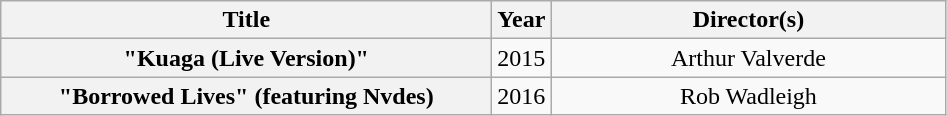<table class="wikitable plainrowheaders" style="text-align:center;">
<tr>
<th scope="col" style="width:20em;">Title</th>
<th scope="col">Year</th>
<th scope="col" style="width:16em;">Director(s)</th>
</tr>
<tr>
<th scope="row">"Kuaga (Live Version)"</th>
<td>2015</td>
<td>Arthur Valverde</td>
</tr>
<tr>
<th scope="row">"Borrowed Lives" <span>(featuring Nvdes)</span></th>
<td>2016</td>
<td>Rob Wadleigh</td>
</tr>
</table>
